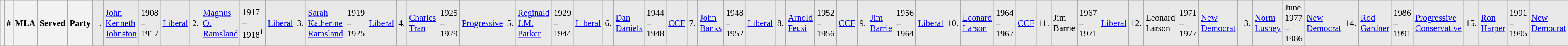<table class="wikitable" style="font-size: 95%; clear:both">
<tr style="background-color:#E9E9E9">
<th></th>
<th style="width: 25px">#</th>
<th style="width: 170px">MLA</th>
<th style="width: 80px">Served</th>
<th style="width: 150px">Party<br></th>
<td>1.</td>
<td><a href='#'>John Kenneth Johnston</a></td>
<td>1908 – 1917</td>
<td><a href='#'>Liberal</a><br></td>
<td>2.</td>
<td><a href='#'>Magnus O. Ramsland</a></td>
<td>1917 – 1918<sup>1</sup></td>
<td><a href='#'>Liberal</a><br></td>
<td>3.</td>
<td><a href='#'>Sarah Katherine Ramsland</a></td>
<td>1919 – 1925</td>
<td><a href='#'>Liberal</a><br></td>
<td>4.</td>
<td><a href='#'>Charles Tran</a></td>
<td>1925 – 1929</td>
<td><a href='#'>Progressive</a><br></td>
<td>5.</td>
<td><a href='#'>Reginald J.M. Parker</a></td>
<td>1929 – 1944</td>
<td><a href='#'>Liberal</a><br></td>
<td>6.</td>
<td><a href='#'>Dan Daniels</a></td>
<td>1944 – 1948</td>
<td><a href='#'>CCF</a><br></td>
<td>7.</td>
<td><a href='#'>John Banks</a></td>
<td>1948 – 1952</td>
<td><a href='#'>Liberal</a><br></td>
<td>8.</td>
<td><a href='#'>Arnold Feusi</a></td>
<td>1952 – 1956</td>
<td><a href='#'>CCF</a><br></td>
<td>9.</td>
<td><a href='#'>Jim Barrie</a></td>
<td>1956 – 1964</td>
<td><a href='#'>Liberal</a><br></td>
<td>10.</td>
<td><a href='#'>Leonard Larson</a></td>
<td>1964 – 1967</td>
<td><a href='#'>CCF</a><br></td>
<td>11.</td>
<td>Jim Barrie</td>
<td>1967 – 1971</td>
<td><a href='#'>Liberal</a><br></td>
<td>12.</td>
<td>Leonard Larson</td>
<td>1971 – 1977</td>
<td><a href='#'>New Democrat</a><br></td>
<td>13.</td>
<td><a href='#'>Norm Lusney</a></td>
<td>June 1977 – 1986</td>
<td><a href='#'>New Democrat</a><br></td>
<td>14.</td>
<td><a href='#'>Rod Gardner</a></td>
<td>1986 – 1991</td>
<td><a href='#'>Progressive Conservative</a><br></td>
<td>15.</td>
<td><a href='#'>Ron Harper</a></td>
<td>1991 – 1995</td>
<td><a href='#'>New Democrat</a></td>
</tr>
</table>
